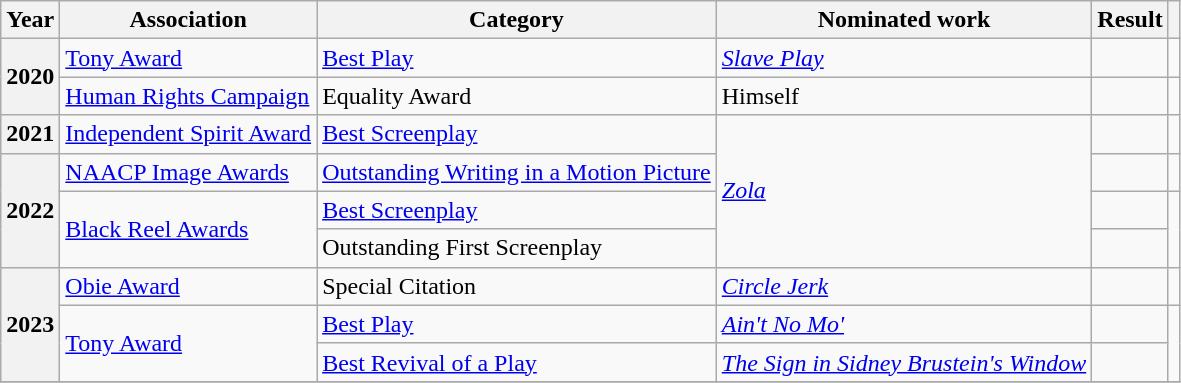<table class="wikitable unsortable">
<tr>
<th>Year</th>
<th>Association</th>
<th>Category</th>
<th>Nominated work</th>
<th>Result</th>
<th></th>
</tr>
<tr>
<th rowspan="2" scope="row">2020</th>
<td><a href='#'>Tony Award</a></td>
<td><a href='#'>Best Play</a></td>
<td><em><a href='#'>Slave Play</a></em></td>
<td></td>
<td></td>
</tr>
<tr>
<td><a href='#'>Human Rights Campaign</a></td>
<td>Equality Award</td>
<td>Himself</td>
<td></td>
<td></td>
</tr>
<tr>
<th scope="row">2021</th>
<td><a href='#'>Independent Spirit Award</a></td>
<td><a href='#'>Best Screenplay</a></td>
<td rowspan="4"><em><a href='#'>Zola</a></em></td>
<td></td>
<td></td>
</tr>
<tr>
<th rowspan="3">2022</th>
<td><a href='#'>NAACP Image Awards</a></td>
<td><a href='#'>Outstanding Writing in a Motion Picture</a></td>
<td></td>
<td></td>
</tr>
<tr>
<td rowspan="2"><a href='#'>Black Reel Awards</a></td>
<td><a href='#'>Best Screenplay</a></td>
<td></td>
<td rowspan="2"></td>
</tr>
<tr>
<td>Outstanding First Screenplay</td>
<td></td>
</tr>
<tr>
<th rowspan="3">2023</th>
<td><a href='#'>Obie Award</a></td>
<td>Special Citation</td>
<td><a href='#'><em>Circle Jerk</em></a></td>
<td></td>
<td></td>
</tr>
<tr>
<td rowspan="2"><a href='#'>Tony Award</a></td>
<td><a href='#'>Best Play</a></td>
<td><em><a href='#'>Ain't No Mo'</a></em></td>
<td></td>
<td rowspan="2"></td>
</tr>
<tr>
<td><a href='#'>Best Revival of a Play</a></td>
<td><em><a href='#'>The Sign in Sidney Brustein's Window</a></em></td>
<td></td>
</tr>
<tr>
</tr>
</table>
